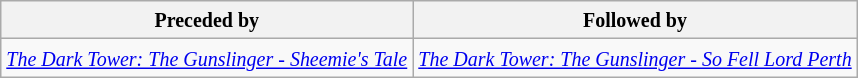<table class="wikitable">
<tr>
<th><small><strong>Preceded by</strong></small></th>
<th><small><strong>Followed by</strong></small></th>
</tr>
<tr>
<td><small><em><a href='#'>The Dark Tower: The Gunslinger - Sheemie's Tale</a></em></small></td>
<td><small><em><a href='#'>The Dark Tower: The Gunslinger - So Fell Lord Perth</a></em></small></td>
</tr>
</table>
